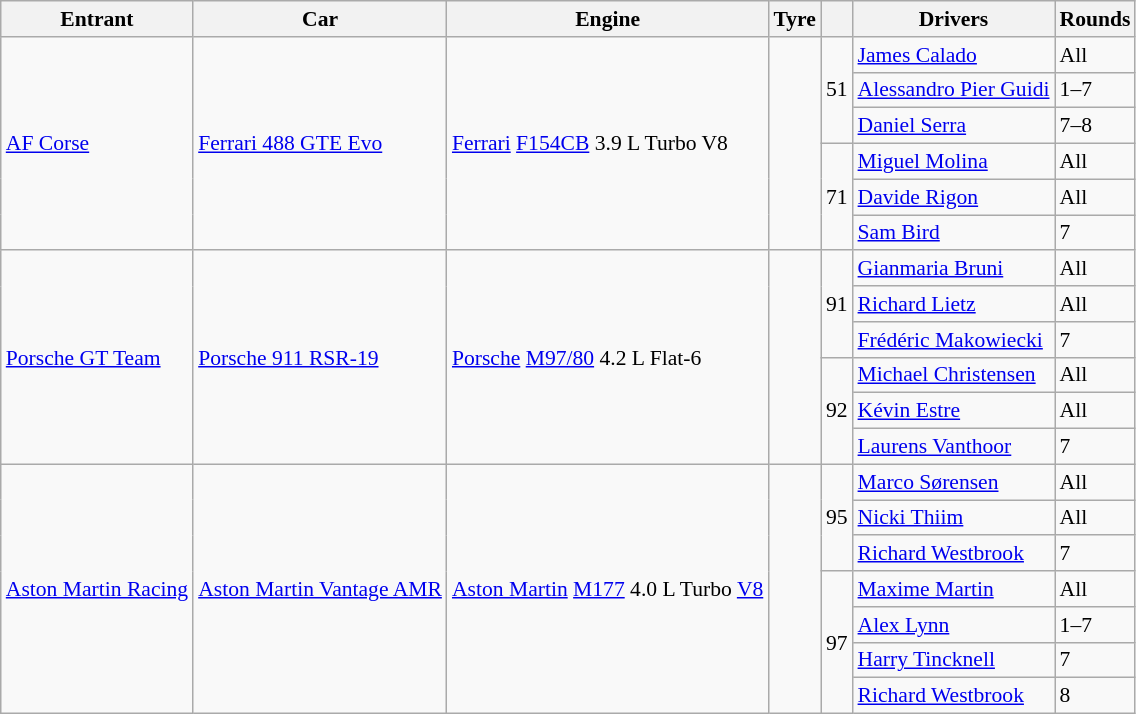<table class="wikitable" style="font-size: 90%">
<tr>
<th>Entrant</th>
<th>Car</th>
<th>Engine</th>
<th>Tyre</th>
<th></th>
<th>Drivers</th>
<th>Rounds</th>
</tr>
<tr>
<td rowspan=6> <a href='#'>AF Corse</a></td>
<td rowspan=6><a href='#'>Ferrari 488 GTE Evo</a></td>
<td rowspan=6><a href='#'>Ferrari</a> <a href='#'>F154CB</a> 3.9 L Turbo V8</td>
<td rowspan=6></td>
<td rowspan=3>51</td>
<td> <a href='#'>James Calado</a></td>
<td>All</td>
</tr>
<tr>
<td> <a href='#'>Alessandro Pier Guidi</a></td>
<td>1–7</td>
</tr>
<tr>
<td> <a href='#'>Daniel Serra</a></td>
<td>7–8</td>
</tr>
<tr>
<td rowspan=3>71</td>
<td> <a href='#'>Miguel Molina</a></td>
<td>All</td>
</tr>
<tr>
<td> <a href='#'>Davide Rigon</a></td>
<td>All</td>
</tr>
<tr>
<td> <a href='#'>Sam Bird</a></td>
<td>7</td>
</tr>
<tr>
<td rowspan=6> <a href='#'>Porsche GT Team</a></td>
<td rowspan=6><a href='#'>Porsche 911 RSR-19</a></td>
<td rowspan=6><a href='#'>Porsche</a> <a href='#'>M97/80</a> 4.2 L Flat-6</td>
<td rowspan=6></td>
<td rowspan=3>91</td>
<td> <a href='#'>Gianmaria Bruni</a></td>
<td>All</td>
</tr>
<tr>
<td> <a href='#'>Richard Lietz</a></td>
<td>All</td>
</tr>
<tr>
<td> <a href='#'>Frédéric Makowiecki</a></td>
<td>7</td>
</tr>
<tr>
<td rowspan=3>92</td>
<td> <a href='#'>Michael Christensen</a></td>
<td>All</td>
</tr>
<tr>
<td> <a href='#'>Kévin Estre</a></td>
<td>All</td>
</tr>
<tr>
<td> <a href='#'>Laurens Vanthoor</a></td>
<td>7</td>
</tr>
<tr>
<td rowspan=7> <a href='#'>Aston Martin Racing</a></td>
<td rowspan=7><a href='#'>Aston Martin Vantage AMR</a></td>
<td rowspan=7><a href='#'>Aston Martin</a> <a href='#'>M177</a> 4.0 L Turbo <a href='#'>V8</a></td>
<td rowspan=7></td>
<td rowspan=3>95</td>
<td> <a href='#'>Marco Sørensen</a></td>
<td>All</td>
</tr>
<tr>
<td> <a href='#'>Nicki Thiim</a></td>
<td>All</td>
</tr>
<tr>
<td> <a href='#'>Richard Westbrook</a></td>
<td>7</td>
</tr>
<tr>
<td rowspan=4>97</td>
<td> <a href='#'>Maxime Martin</a></td>
<td>All</td>
</tr>
<tr>
<td> <a href='#'>Alex Lynn</a></td>
<td>1–7</td>
</tr>
<tr>
<td> <a href='#'>Harry Tincknell</a></td>
<td>7</td>
</tr>
<tr>
<td> <a href='#'>Richard Westbrook</a></td>
<td>8</td>
</tr>
</table>
